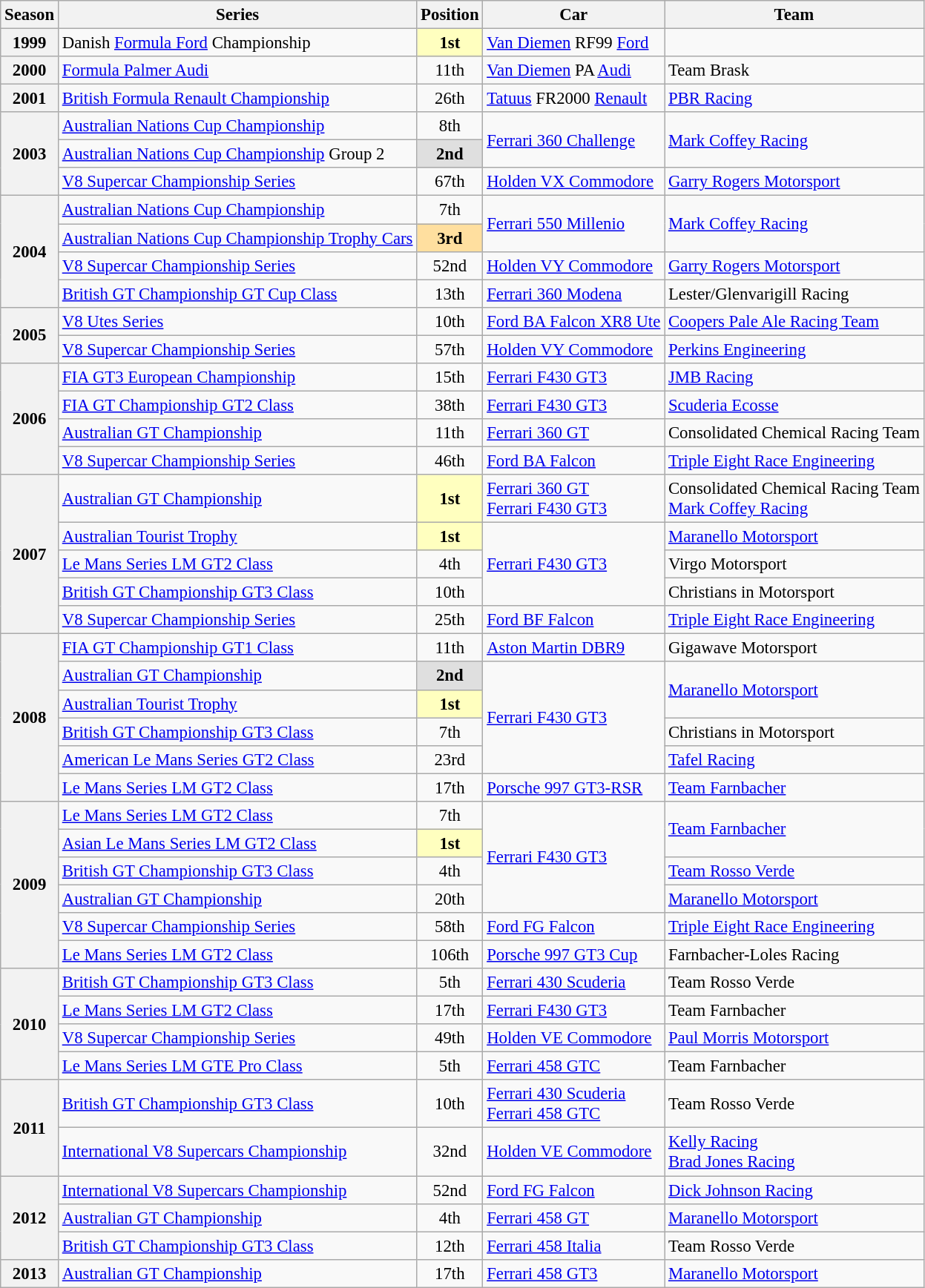<table class="wikitable" style="font-size: 95%;">
<tr>
<th>Season</th>
<th>Series</th>
<th>Position</th>
<th>Car</th>
<th>Team</th>
</tr>
<tr>
<th>1999</th>
<td>Danish <a href='#'>Formula Ford</a> Championship</td>
<td align="center" style="background:#ffffbf;"><strong>1st</strong></td>
<td><a href='#'>Van Diemen</a> RF99 <a href='#'>Ford</a></td>
<td></td>
</tr>
<tr>
<th>2000</th>
<td><a href='#'>Formula Palmer Audi</a></td>
<td align="center">11th</td>
<td><a href='#'>Van Diemen</a> PA <a href='#'>Audi</a></td>
<td>Team Brask</td>
</tr>
<tr>
<th>2001</th>
<td><a href='#'>British Formula Renault Championship</a></td>
<td align="center">26th</td>
<td><a href='#'>Tatuus</a> FR2000 <a href='#'>Renault</a></td>
<td><a href='#'>PBR Racing</a></td>
</tr>
<tr>
<th rowspan=3>2003</th>
<td><a href='#'>Australian Nations Cup Championship</a></td>
<td align="center">8th</td>
<td rowspan=2><a href='#'>Ferrari 360 Challenge</a></td>
<td rowspan=2><a href='#'>Mark Coffey Racing</a></td>
</tr>
<tr>
<td><a href='#'>Australian Nations Cup Championship</a> Group 2</td>
<td align="center" style="background:#dfdfdf;"><strong>2nd</strong></td>
</tr>
<tr>
<td><a href='#'>V8 Supercar Championship Series</a></td>
<td align="center">67th</td>
<td><a href='#'>Holden VX Commodore</a></td>
<td><a href='#'>Garry Rogers Motorsport</a></td>
</tr>
<tr>
<th rowspan=4>2004</th>
<td><a href='#'>Australian Nations Cup Championship</a></td>
<td align="center">7th</td>
<td rowspan=2><a href='#'>Ferrari 550 Millenio</a></td>
<td rowspan=2><a href='#'>Mark Coffey Racing</a></td>
</tr>
<tr>
<td><a href='#'>Australian Nations Cup Championship Trophy Cars</a></td>
<td align="center" style="background:#ffdf9f;"><strong>3rd</strong></td>
</tr>
<tr>
<td><a href='#'>V8 Supercar Championship Series</a></td>
<td align="center">52nd</td>
<td><a href='#'>Holden VY Commodore</a></td>
<td><a href='#'>Garry Rogers Motorsport</a></td>
</tr>
<tr>
<td><a href='#'>British GT Championship GT Cup Class</a></td>
<td align="center">13th</td>
<td><a href='#'>Ferrari 360 Modena</a></td>
<td>Lester/Glenvarigill Racing</td>
</tr>
<tr>
<th rowspan=2>2005</th>
<td><a href='#'>V8 Utes Series</a></td>
<td align="center">10th</td>
<td><a href='#'>Ford BA Falcon XR8 Ute</a></td>
<td><a href='#'>Coopers Pale Ale Racing Team</a></td>
</tr>
<tr>
<td><a href='#'>V8 Supercar Championship Series</a></td>
<td align="center">57th</td>
<td><a href='#'>Holden VY Commodore</a></td>
<td><a href='#'>Perkins Engineering</a></td>
</tr>
<tr>
<th rowspan=4>2006</th>
<td><a href='#'>FIA GT3 European Championship</a></td>
<td align="center">15th</td>
<td><a href='#'>Ferrari F430 GT3</a></td>
<td><a href='#'>JMB Racing</a></td>
</tr>
<tr>
<td><a href='#'>FIA GT Championship GT2 Class</a></td>
<td align="center">38th</td>
<td><a href='#'>Ferrari F430 GT3</a></td>
<td><a href='#'>Scuderia Ecosse</a></td>
</tr>
<tr>
<td><a href='#'>Australian GT Championship</a></td>
<td align="center">11th</td>
<td><a href='#'>Ferrari 360 GT</a></td>
<td>Consolidated Chemical Racing Team</td>
</tr>
<tr>
<td><a href='#'>V8 Supercar Championship Series</a></td>
<td align="center">46th</td>
<td><a href='#'>Ford BA Falcon</a></td>
<td><a href='#'>Triple Eight Race Engineering</a></td>
</tr>
<tr>
<th rowspan=5>2007</th>
<td><a href='#'>Australian GT Championship</a></td>
<td align="center" style="background:#ffffbf;"><strong>1st</strong></td>
<td><a href='#'>Ferrari 360 GT</a><br><a href='#'>Ferrari F430 GT3</a></td>
<td>Consolidated Chemical Racing Team<br><a href='#'>Mark Coffey Racing</a></td>
</tr>
<tr>
<td><a href='#'>Australian Tourist Trophy</a></td>
<td align="center" style="background:#ffffbf;"><strong>1st</strong></td>
<td rowspan=3><a href='#'>Ferrari F430 GT3</a></td>
<td><a href='#'>Maranello Motorsport</a></td>
</tr>
<tr>
<td><a href='#'>Le Mans Series LM GT2 Class</a></td>
<td align="center">4th</td>
<td>Virgo Motorsport</td>
</tr>
<tr>
<td><a href='#'>British GT Championship GT3 Class</a></td>
<td align="center">10th</td>
<td>Christians in Motorsport</td>
</tr>
<tr>
<td><a href='#'>V8 Supercar Championship Series</a></td>
<td align="center">25th</td>
<td><a href='#'>Ford BF Falcon</a></td>
<td><a href='#'>Triple Eight Race Engineering</a></td>
</tr>
<tr>
<th rowspan=6>2008</th>
<td><a href='#'>FIA GT Championship GT1 Class</a></td>
<td align="center">11th</td>
<td><a href='#'>Aston Martin DBR9</a></td>
<td>Gigawave Motorsport</td>
</tr>
<tr>
<td><a href='#'>Australian GT Championship</a></td>
<td align="center" style="background:#dfdfdf;"><strong>2nd</strong></td>
<td rowspan=4><a href='#'>Ferrari F430 GT3</a></td>
<td rowspan=2><a href='#'>Maranello Motorsport</a></td>
</tr>
<tr>
<td><a href='#'>Australian Tourist Trophy</a></td>
<td align="center" style="background:#ffffbf;"><strong>1st</strong></td>
</tr>
<tr>
<td><a href='#'>British GT Championship GT3 Class</a></td>
<td align="center">7th</td>
<td>Christians in Motorsport</td>
</tr>
<tr>
<td><a href='#'>American Le Mans Series GT2 Class</a></td>
<td align="center">23rd</td>
<td><a href='#'>Tafel Racing</a></td>
</tr>
<tr>
<td><a href='#'>Le Mans Series LM GT2 Class</a></td>
<td align="center">17th</td>
<td><a href='#'>Porsche 997 GT3-RSR</a></td>
<td><a href='#'>Team Farnbacher</a></td>
</tr>
<tr>
<th rowspan=6>2009</th>
<td><a href='#'>Le Mans Series LM GT2 Class</a></td>
<td align="center">7th</td>
<td rowspan=4><a href='#'>Ferrari F430 GT3</a></td>
<td rowspan=2><a href='#'>Team Farnbacher</a></td>
</tr>
<tr>
<td><a href='#'>Asian Le Mans Series LM GT2 Class</a></td>
<td align="center" style="background:#ffffbf;"><strong>1st</strong></td>
</tr>
<tr>
<td><a href='#'>British GT Championship GT3 Class</a></td>
<td align="center">4th</td>
<td><a href='#'>Team Rosso Verde</a></td>
</tr>
<tr>
<td><a href='#'>Australian GT Championship</a></td>
<td align="center">20th</td>
<td><a href='#'>Maranello Motorsport</a></td>
</tr>
<tr>
<td><a href='#'>V8 Supercar Championship Series</a></td>
<td align="center">58th</td>
<td><a href='#'>Ford FG Falcon</a></td>
<td><a href='#'>Triple Eight Race Engineering</a></td>
</tr>
<tr>
<td><a href='#'>Le Mans Series LM GT2 Class</a></td>
<td align="center">106th</td>
<td><a href='#'>Porsche 997 GT3 Cup</a></td>
<td>Farnbacher-Loles Racing</td>
</tr>
<tr>
<th rowspan=4>2010</th>
<td><a href='#'>British GT Championship GT3 Class</a></td>
<td align="center">5th</td>
<td><a href='#'>Ferrari 430 Scuderia</a></td>
<td>Team Rosso Verde</td>
</tr>
<tr>
<td><a href='#'>Le Mans Series LM GT2 Class</a></td>
<td align="center">17th</td>
<td><a href='#'>Ferrari F430 GT3</a></td>
<td>Team Farnbacher</td>
</tr>
<tr>
<td><a href='#'>V8 Supercar Championship Series</a></td>
<td align="center">49th</td>
<td><a href='#'>Holden VE Commodore</a></td>
<td><a href='#'>Paul Morris Motorsport</a></td>
</tr>
<tr>
<td><a href='#'>Le Mans Series LM GTE Pro Class</a></td>
<td align="center">5th</td>
<td><a href='#'>Ferrari 458 GTC</a></td>
<td>Team Farnbacher</td>
</tr>
<tr>
<th rowspan=2>2011</th>
<td><a href='#'>British GT Championship GT3 Class</a></td>
<td align="center">10th</td>
<td><a href='#'>Ferrari 430 Scuderia</a><br><a href='#'>Ferrari 458 GTC</a></td>
<td>Team Rosso Verde</td>
</tr>
<tr>
<td><a href='#'>International V8 Supercars Championship</a></td>
<td align="center">32nd</td>
<td><a href='#'>Holden VE Commodore</a></td>
<td><a href='#'>Kelly Racing</a><br><a href='#'>Brad Jones Racing</a></td>
</tr>
<tr>
<th rowspan=3>2012</th>
<td><a href='#'>International V8 Supercars Championship</a></td>
<td align="center">52nd</td>
<td><a href='#'>Ford FG Falcon</a></td>
<td><a href='#'>Dick Johnson Racing</a></td>
</tr>
<tr>
<td><a href='#'>Australian GT Championship</a></td>
<td align="center">4th</td>
<td><a href='#'>Ferrari 458 GT</a></td>
<td><a href='#'>Maranello Motorsport</a></td>
</tr>
<tr>
<td><a href='#'>British GT Championship GT3 Class</a></td>
<td align="center">12th</td>
<td><a href='#'>Ferrari 458 Italia</a></td>
<td>Team Rosso Verde</td>
</tr>
<tr>
<th>2013</th>
<td><a href='#'>Australian GT Championship</a></td>
<td align="center">17th</td>
<td><a href='#'>Ferrari 458 GT3</a></td>
<td><a href='#'>Maranello Motorsport</a></td>
</tr>
</table>
